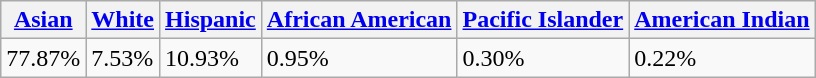<table class="wikitable">
<tr>
<th><a href='#'>Asian</a></th>
<th><a href='#'>White</a></th>
<th><a href='#'>Hispanic</a></th>
<th><a href='#'>African American</a></th>
<th><a href='#'>Pacific Islander</a></th>
<th><a href='#'>American Indian</a></th>
</tr>
<tr>
<td>77.87%</td>
<td>7.53%</td>
<td>10.93%</td>
<td>0.95%</td>
<td>0.30%</td>
<td>0.22%</td>
</tr>
</table>
